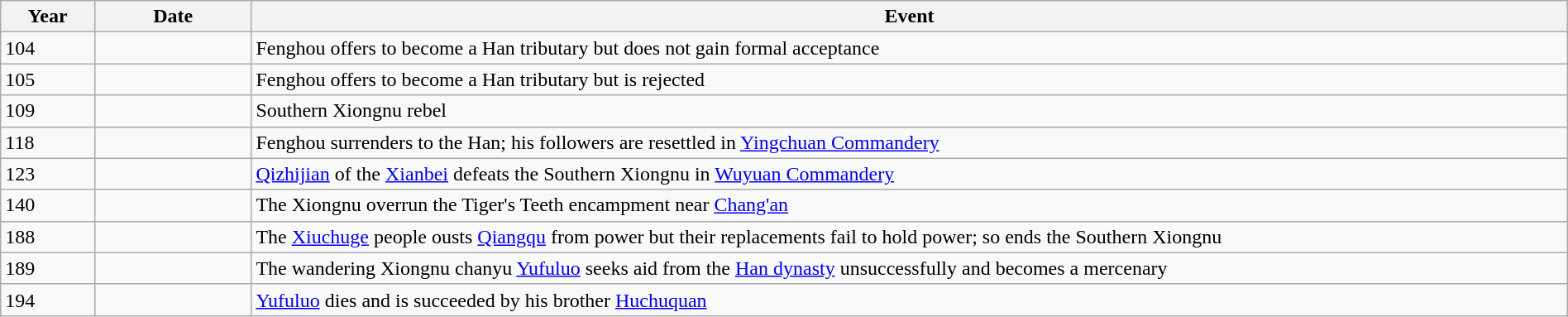<table class="wikitable" width="100%">
<tr>
<th style="width:6%">Year</th>
<th style="width:10%">Date</th>
<th>Event</th>
</tr>
<tr>
<td>104</td>
<td></td>
<td>Fenghou offers to become a Han tributary but does not gain formal acceptance</td>
</tr>
<tr>
<td>105</td>
<td></td>
<td>Fenghou offers to become a Han tributary but is rejected</td>
</tr>
<tr>
<td>109</td>
<td></td>
<td>Southern Xiongnu rebel</td>
</tr>
<tr>
<td>118</td>
<td></td>
<td>Fenghou surrenders to the Han; his followers are resettled in <a href='#'>Yingchuan Commandery</a></td>
</tr>
<tr>
<td>123</td>
<td></td>
<td><a href='#'>Qizhijian</a> of the <a href='#'>Xianbei</a> defeats the Southern Xiongnu in <a href='#'>Wuyuan Commandery</a></td>
</tr>
<tr>
<td>140</td>
<td></td>
<td>The Xiongnu overrun the Tiger's Teeth encampment near <a href='#'>Chang'an</a></td>
</tr>
<tr>
<td>188</td>
<td></td>
<td>The <a href='#'>Xiuchuge</a> people ousts <a href='#'>Qiangqu</a> from power but their replacements fail to hold power; so ends the Southern Xiongnu</td>
</tr>
<tr>
<td>189</td>
<td></td>
<td>The wandering Xiongnu chanyu <a href='#'>Yufuluo</a> seeks aid from the <a href='#'>Han dynasty</a> unsuccessfully and becomes a mercenary</td>
</tr>
<tr>
<td>194</td>
<td></td>
<td><a href='#'>Yufuluo</a> dies and is succeeded by his brother <a href='#'>Huchuquan</a></td>
</tr>
</table>
